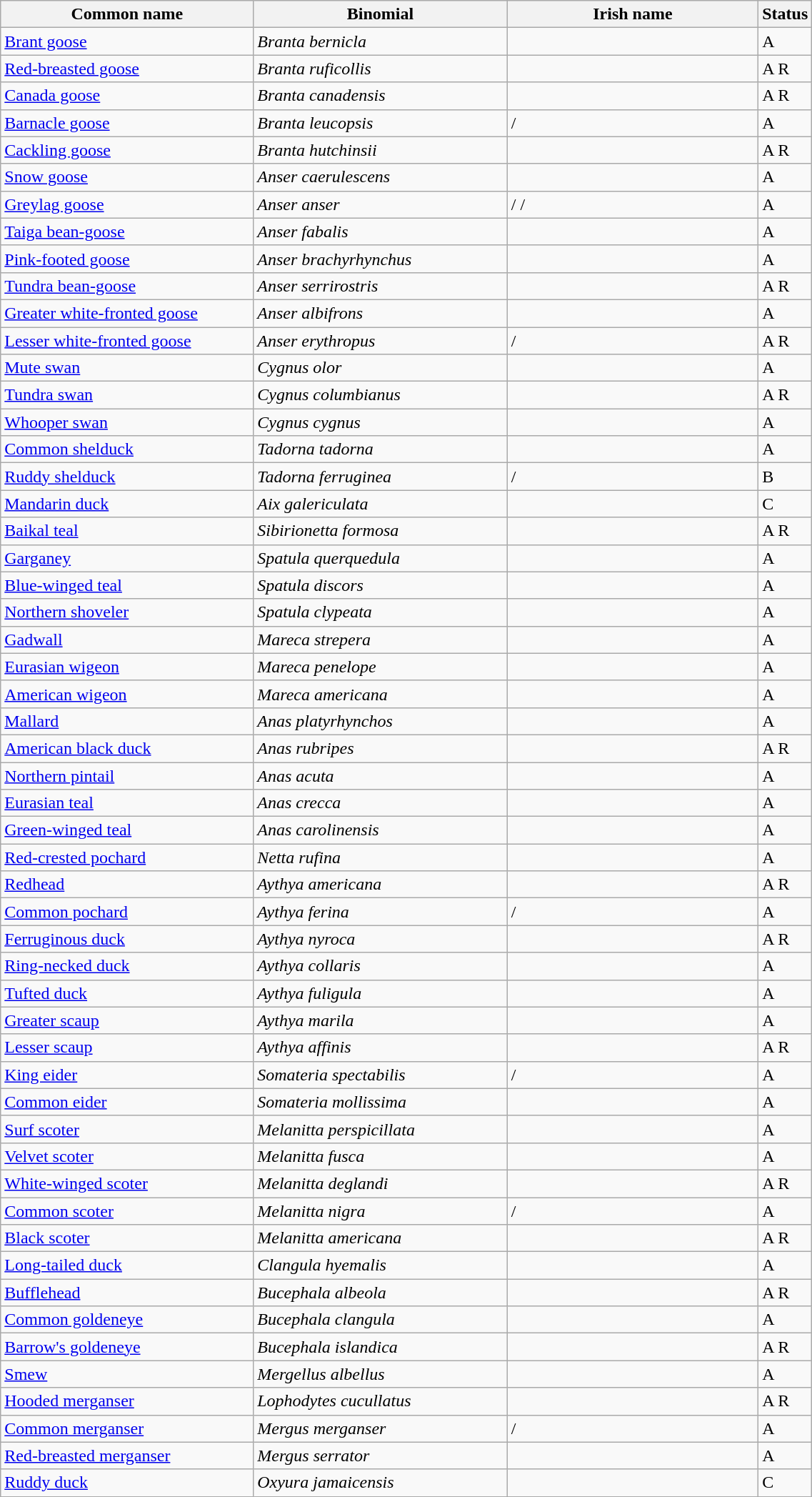<table width=60% class="wikitable">
<tr>
<th width=32%>Common name</th>
<th width=32%>Binomial</th>
<th width=32%>Irish name</th>
<th width=4%>Status</th>
</tr>
<tr>
<td><a href='#'>Brant goose</a></td>
<td><em>Branta bernicla</em></td>
<td></td>
<td>A</td>
</tr>
<tr>
<td><a href='#'>Red-breasted goose</a></td>
<td><em>Branta ruficollis</em></td>
<td></td>
<td>A R</td>
</tr>
<tr>
<td><a href='#'>Canada goose</a></td>
<td><em>Branta canadensis</em></td>
<td></td>
<td>A R</td>
</tr>
<tr>
<td><a href='#'>Barnacle goose</a></td>
<td><em>Branta leucopsis</em></td>
<td> / </td>
<td>A</td>
</tr>
<tr>
<td><a href='#'>Cackling goose</a></td>
<td><em>Branta hutchinsii</em></td>
<td></td>
<td>A R</td>
</tr>
<tr>
<td><a href='#'>Snow goose</a></td>
<td><em>Anser caerulescens</em></td>
<td></td>
<td>A</td>
</tr>
<tr>
<td><a href='#'>Greylag goose</a></td>
<td><em>Anser anser</em></td>
<td> /  / </td>
<td>A</td>
</tr>
<tr>
<td><a href='#'>Taiga bean-goose</a></td>
<td><em>Anser fabalis</em></td>
<td></td>
<td>A</td>
</tr>
<tr>
<td><a href='#'>Pink-footed goose</a></td>
<td><em>Anser brachyrhynchus</em></td>
<td></td>
<td>A</td>
</tr>
<tr>
<td><a href='#'>Tundra bean-goose</a></td>
<td><em>Anser serrirostris</em></td>
<td></td>
<td>A R</td>
</tr>
<tr>
<td><a href='#'>Greater white-fronted goose</a></td>
<td><em>Anser albifrons</em></td>
<td></td>
<td>A</td>
</tr>
<tr>
<td><a href='#'>Lesser white-fronted goose</a></td>
<td><em>Anser erythropus</em></td>
<td> / </td>
<td>A R</td>
</tr>
<tr>
<td><a href='#'>Mute swan</a></td>
<td><em>Cygnus olor</em></td>
<td></td>
<td>A</td>
</tr>
<tr>
<td><a href='#'>Tundra swan</a></td>
<td><em>Cygnus columbianus</em></td>
<td></td>
<td>A R</td>
</tr>
<tr>
<td><a href='#'>Whooper swan</a></td>
<td><em>Cygnus cygnus</em></td>
<td></td>
<td>A</td>
</tr>
<tr>
<td><a href='#'>Common shelduck</a></td>
<td><em>Tadorna tadorna</em></td>
<td></td>
<td>A</td>
</tr>
<tr>
<td><a href='#'>Ruddy shelduck</a></td>
<td><em>Tadorna ferruginea</em></td>
<td> / </td>
<td>B</td>
</tr>
<tr>
<td><a href='#'>Mandarin duck</a></td>
<td><em>Aix galericulata</em></td>
<td></td>
<td>C</td>
</tr>
<tr>
<td><a href='#'>Baikal teal</a></td>
<td><em>Sibirionetta formosa</em></td>
<td></td>
<td>A R</td>
</tr>
<tr>
<td><a href='#'>Garganey</a></td>
<td><em>Spatula querquedula</em></td>
<td></td>
<td>A</td>
</tr>
<tr>
<td><a href='#'>Blue-winged teal</a></td>
<td><em>Spatula discors</em></td>
<td></td>
<td>A</td>
</tr>
<tr>
<td><a href='#'>Northern shoveler</a></td>
<td><em>Spatula clypeata</em></td>
<td></td>
<td>A</td>
</tr>
<tr>
<td><a href='#'>Gadwall</a></td>
<td><em>Mareca strepera</em></td>
<td></td>
<td>A</td>
</tr>
<tr>
<td><a href='#'>Eurasian wigeon</a></td>
<td><em>Mareca penelope</em></td>
<td></td>
<td>A</td>
</tr>
<tr>
<td><a href='#'>American wigeon</a></td>
<td><em>Mareca americana</em></td>
<td></td>
<td>A</td>
</tr>
<tr>
<td><a href='#'>Mallard</a></td>
<td><em>Anas platyrhynchos</em></td>
<td></td>
<td>A</td>
</tr>
<tr>
<td><a href='#'>American black duck</a></td>
<td><em>Anas rubripes</em></td>
<td></td>
<td>A R</td>
</tr>
<tr>
<td><a href='#'>Northern pintail</a></td>
<td><em>Anas acuta</em></td>
<td></td>
<td>A</td>
</tr>
<tr>
<td><a href='#'>Eurasian teal</a></td>
<td><em>Anas crecca</em></td>
<td></td>
<td>A</td>
</tr>
<tr>
<td><a href='#'>Green-winged teal</a></td>
<td><em>Anas carolinensis</em></td>
<td></td>
<td>A</td>
</tr>
<tr>
<td><a href='#'>Red-crested pochard</a></td>
<td><em>Netta rufina</em></td>
<td></td>
<td>A</td>
</tr>
<tr>
<td><a href='#'>Redhead</a></td>
<td><em>Aythya americana</em></td>
<td></td>
<td>A R</td>
</tr>
<tr>
<td><a href='#'>Common pochard</a></td>
<td><em>Aythya ferina</em></td>
<td> / </td>
<td>A</td>
</tr>
<tr>
<td><a href='#'>Ferruginous duck</a></td>
<td><em>Aythya nyroca</em></td>
<td></td>
<td>A R</td>
</tr>
<tr>
<td><a href='#'>Ring-necked duck</a></td>
<td><em>Aythya collaris</em></td>
<td></td>
<td>A</td>
</tr>
<tr>
<td><a href='#'>Tufted duck</a></td>
<td><em>Aythya fuligula</em></td>
<td></td>
<td>A</td>
</tr>
<tr>
<td><a href='#'>Greater scaup</a></td>
<td><em>Aythya marila</em></td>
<td></td>
<td>A</td>
</tr>
<tr>
<td><a href='#'>Lesser scaup</a></td>
<td><em>Aythya affinis</em></td>
<td></td>
<td>A R</td>
</tr>
<tr>
<td><a href='#'>King eider</a></td>
<td><em>Somateria spectabilis</em></td>
<td> / </td>
<td>A</td>
</tr>
<tr>
<td><a href='#'>Common eider</a></td>
<td><em>Somateria mollissima</em></td>
<td></td>
<td>A</td>
</tr>
<tr>
<td><a href='#'>Surf scoter</a></td>
<td><em>Melanitta perspicillata</em></td>
<td></td>
<td>A</td>
</tr>
<tr>
<td><a href='#'>Velvet scoter</a></td>
<td><em>Melanitta fusca</em></td>
<td></td>
<td>A</td>
</tr>
<tr>
<td><a href='#'>White-winged scoter</a></td>
<td><em>Melanitta deglandi</em></td>
<td></td>
<td>A R</td>
</tr>
<tr>
<td><a href='#'>Common scoter</a></td>
<td><em>Melanitta nigra</em></td>
<td> / </td>
<td>A</td>
</tr>
<tr>
<td><a href='#'>Black scoter</a></td>
<td><em>Melanitta americana</em></td>
<td></td>
<td>A R</td>
</tr>
<tr>
<td><a href='#'>Long-tailed duck</a></td>
<td><em>Clangula hyemalis</em></td>
<td></td>
<td>A</td>
</tr>
<tr>
<td><a href='#'>Bufflehead</a></td>
<td><em>Bucephala albeola</em></td>
<td></td>
<td>A R</td>
</tr>
<tr>
<td><a href='#'>Common goldeneye</a></td>
<td><em>Bucephala clangula</em></td>
<td></td>
<td>A</td>
</tr>
<tr>
<td><a href='#'>Barrow's goldeneye</a></td>
<td><em>Bucephala islandica</em></td>
<td></td>
<td>A R</td>
</tr>
<tr>
<td><a href='#'>Smew</a></td>
<td><em>Mergellus albellus</em></td>
<td></td>
<td>A</td>
</tr>
<tr>
<td><a href='#'>Hooded merganser</a></td>
<td><em>Lophodytes cucullatus</em></td>
<td></td>
<td>A R</td>
</tr>
<tr>
<td><a href='#'>Common merganser</a></td>
<td><em>Mergus merganser</em></td>
<td> / </td>
<td>A</td>
</tr>
<tr>
<td><a href='#'>Red-breasted merganser</a></td>
<td><em>Mergus serrator</em></td>
<td></td>
<td>A</td>
</tr>
<tr>
<td><a href='#'>Ruddy duck</a></td>
<td><em>Oxyura jamaicensis</em></td>
<td></td>
<td>C</td>
</tr>
</table>
